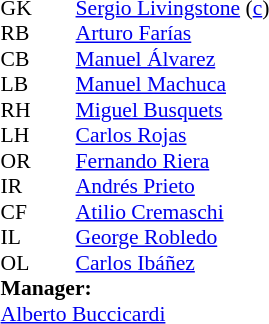<table style="font-size:90%; margin:0.2em auto;" cellspacing="0" cellpadding="0">
<tr>
<th width="25"></th>
<th width="25"></th>
</tr>
<tr>
<td>GK</td>
<td></td>
<td><a href='#'>Sergio Livingstone</a> (<a href='#'>c</a>)</td>
</tr>
<tr>
<td>RB</td>
<td></td>
<td><a href='#'>Arturo Farías</a></td>
</tr>
<tr>
<td>CB</td>
<td></td>
<td><a href='#'>Manuel Álvarez</a></td>
</tr>
<tr>
<td>LB</td>
<td></td>
<td><a href='#'>Manuel Machuca</a></td>
</tr>
<tr>
<td>RH</td>
<td></td>
<td><a href='#'>Miguel Busquets</a></td>
</tr>
<tr>
<td>LH</td>
<td></td>
<td><a href='#'>Carlos Rojas</a></td>
</tr>
<tr>
<td>OR</td>
<td></td>
<td><a href='#'>Fernando Riera</a></td>
</tr>
<tr>
<td>IR</td>
<td></td>
<td><a href='#'>Andrés Prieto</a></td>
</tr>
<tr>
<td>CF</td>
<td></td>
<td><a href='#'>Atilio Cremaschi</a></td>
</tr>
<tr>
<td>IL</td>
<td></td>
<td><a href='#'>George Robledo</a></td>
</tr>
<tr>
<td>OL</td>
<td></td>
<td><a href='#'>Carlos Ibáñez</a></td>
</tr>
<tr>
<td colspan=3><strong>Manager:</strong></td>
</tr>
<tr>
<td colspan=4><a href='#'>Alberto Buccicardi</a></td>
</tr>
</table>
